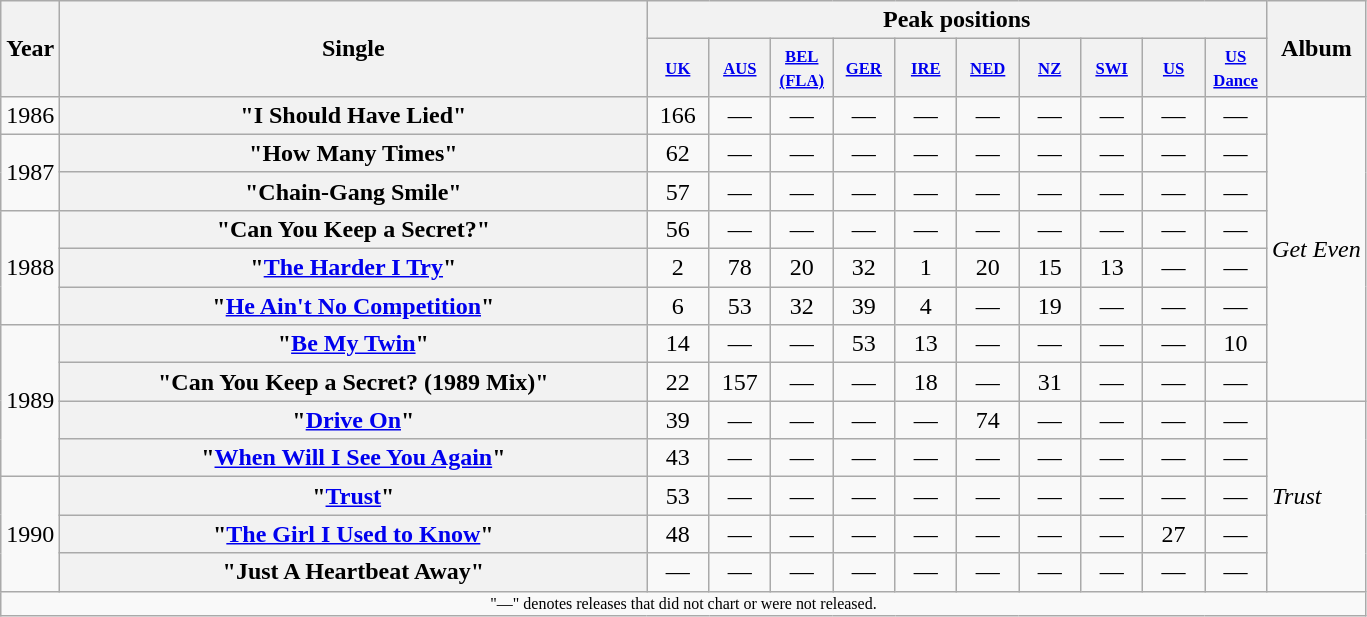<table class="wikitable plainrowheaders" style="text-align:center;">
<tr>
<th rowspan="2">Year</th>
<th rowspan="2" style="width:24em;">Single</th>
<th colspan="10">Peak positions</th>
<th rowspan="2">Album</th>
</tr>
<tr style="font-size:smaller;">
<th width="35"><small><a href='#'>UK</a></small><br></th>
<th width="35"><small><a href='#'>AUS</a></small><br></th>
<th width="35"><small><a href='#'>BEL<br>(FLA)</a></small><br></th>
<th width="35"><small><a href='#'>GER</a></small><br></th>
<th width="35"><small><a href='#'>IRE</a></small><br></th>
<th width="35"><small><a href='#'>NED</a></small><br></th>
<th width="35"><small><a href='#'>NZ</a></small><br></th>
<th width="35"><small><a href='#'>SWI</a></small><br></th>
<th width="35"><small><a href='#'>US</a></small><br></th>
<th width="35"><small><a href='#'>US<br>Dance</a></small><br></th>
</tr>
<tr>
<td rowspan="1">1986</td>
<th scope="row">"I Should Have Lied"</th>
<td>166</td>
<td>—</td>
<td>—</td>
<td>—</td>
<td>—</td>
<td>—</td>
<td>—</td>
<td>—</td>
<td>—</td>
<td>—</td>
<td align="left" rowspan="8"><em>Get Even</em></td>
</tr>
<tr>
<td rowspan="2">1987</td>
<th scope="row">"How Many Times"</th>
<td>62</td>
<td>—</td>
<td>—</td>
<td>—</td>
<td>—</td>
<td>—</td>
<td>—</td>
<td>—</td>
<td>—</td>
<td>—</td>
</tr>
<tr>
<th scope="row">"Chain-Gang Smile"</th>
<td>57</td>
<td>—</td>
<td>—</td>
<td>—</td>
<td>—</td>
<td>—</td>
<td>—</td>
<td>—</td>
<td>—</td>
<td>—</td>
</tr>
<tr>
<td rowspan="3">1988</td>
<th scope="row">"Can You Keep a Secret?"</th>
<td>56</td>
<td>—</td>
<td>—</td>
<td>—</td>
<td>—</td>
<td>—</td>
<td>—</td>
<td>—</td>
<td>—</td>
<td>—</td>
</tr>
<tr>
<th scope="row">"<a href='#'>The Harder I Try</a>"</th>
<td>2</td>
<td>78</td>
<td>20</td>
<td>32</td>
<td>1</td>
<td>20</td>
<td>15</td>
<td>13</td>
<td>—</td>
<td>—</td>
</tr>
<tr>
<th scope="row">"<a href='#'>He Ain't No Competition</a>"</th>
<td>6</td>
<td>53</td>
<td>32</td>
<td>39</td>
<td>4</td>
<td>—</td>
<td>19</td>
<td>—</td>
<td>—</td>
<td>—</td>
</tr>
<tr>
<td rowspan="4">1989</td>
<th scope="row">"<a href='#'>Be My Twin</a>"</th>
<td>14</td>
<td>—</td>
<td>—</td>
<td>53</td>
<td>13</td>
<td>—</td>
<td>—</td>
<td>—</td>
<td>—</td>
<td>10</td>
</tr>
<tr>
<th scope="row">"Can You Keep a Secret? (1989 Mix)"</th>
<td>22</td>
<td>157</td>
<td>—</td>
<td>—</td>
<td>18</td>
<td>—</td>
<td>31</td>
<td>—</td>
<td>—</td>
<td>—</td>
</tr>
<tr>
<th scope="row">"<a href='#'>Drive On</a>"</th>
<td>39</td>
<td>—</td>
<td>—</td>
<td>—</td>
<td>—</td>
<td>74</td>
<td>—</td>
<td>—</td>
<td>—</td>
<td>—</td>
<td align="left" rowspan="5"><em>Trust</em></td>
</tr>
<tr>
<th scope="row">"<a href='#'>When Will I See You Again</a>"</th>
<td>43</td>
<td>—</td>
<td>—</td>
<td>—</td>
<td>—</td>
<td>—</td>
<td>—</td>
<td>—</td>
<td>—</td>
<td>—</td>
</tr>
<tr>
<td rowspan="3">1990</td>
<th scope="row">"<a href='#'>Trust</a>"</th>
<td>53</td>
<td>—</td>
<td>—</td>
<td>—</td>
<td>—</td>
<td>—</td>
<td>—</td>
<td>—</td>
<td>—</td>
<td>—</td>
</tr>
<tr>
<th scope="row">"<a href='#'>The Girl I Used to Know</a>"</th>
<td>48</td>
<td>—</td>
<td>—</td>
<td>—</td>
<td>—</td>
<td>—</td>
<td>—</td>
<td>—</td>
<td>27</td>
<td>—</td>
</tr>
<tr>
<th scope="row">"Just A Heartbeat Away"</th>
<td>—</td>
<td>—</td>
<td>—</td>
<td>—</td>
<td>—</td>
<td>—</td>
<td>—</td>
<td>—</td>
<td>—</td>
<td>—</td>
</tr>
<tr>
<td align="center" colspan="13" style="font-size:8pt">"—" denotes releases that did not chart or were not released.</td>
</tr>
</table>
